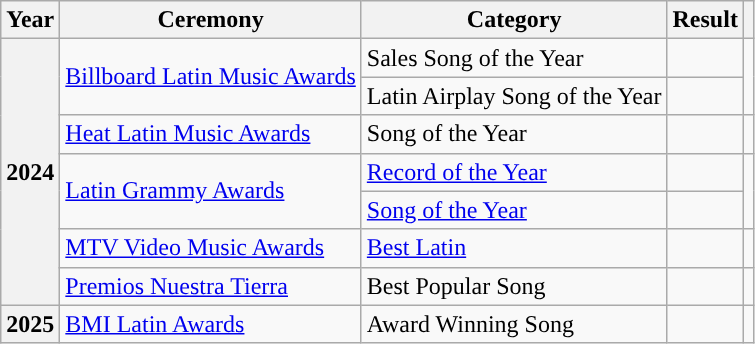<table class="wikitable plainrowheaders">
<tr>
<th scope="col">Year</th>
<th scope="col">Ceremony</th>
<th scope="col">Category</th>
<th scope="col">Result</th>
<th></th>
</tr>
<tr>
<th rowspan="7" scope="row">2024</th>
<td rowspan="2" scope="row"><a href='#'>Billboard Latin Music Awards</a></td>
<td>Sales Song of the Year</td>
<td></td>
<td rowspan="2" style="text-align:center;"></td>
</tr>
<tr>
<td>Latin Airplay Song of the Year</td>
<td></td>
</tr>
<tr>
<td><a href='#'>Heat Latin Music Awards</a></td>
<td>Song of the Year</td>
<td></td>
<td style="text-align:center;"></td>
</tr>
<tr>
<td rowspan="2"><a href='#'>Latin Grammy Awards</a></td>
<td><a href='#'>Record of the Year</a></td>
<td></td>
<td rowspan="2" style="text-align:center;"></td>
</tr>
<tr>
<td><a href='#'>Song of the Year</a></td>
<td></td>
</tr>
<tr>
<td><a href='#'>MTV Video Music Awards</a></td>
<td><a href='#'>Best Latin</a></td>
<td></td>
<td style="text-align:center;"></td>
</tr>
<tr>
<td><a href='#'>Premios Nuestra Tierra</a></td>
<td>Best Popular Song</td>
<td></td>
<td style="text-align:center;"></td>
</tr>
<tr>
<th rowspan="1" scope="row">2025</th>
<td><a href='#'>BMI Latin Awards</a></td>
<td>Award Winning Song</td>
<td></td>
<td style="text-align:center;"></td>
</tr>
</table>
